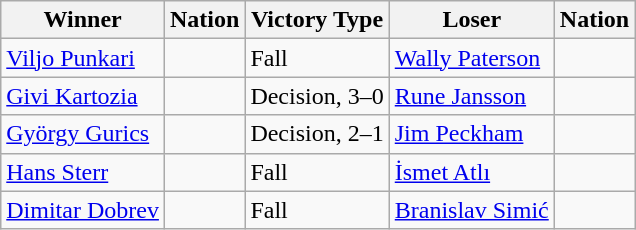<table class="wikitable sortable" style="text-align:left;">
<tr>
<th>Winner</th>
<th>Nation</th>
<th>Victory Type</th>
<th>Loser</th>
<th>Nation</th>
</tr>
<tr>
<td><a href='#'>Viljo Punkari</a></td>
<td></td>
<td>Fall</td>
<td><a href='#'>Wally Paterson</a></td>
<td></td>
</tr>
<tr>
<td><a href='#'>Givi Kartozia</a></td>
<td></td>
<td>Decision, 3–0</td>
<td><a href='#'>Rune Jansson</a></td>
<td></td>
</tr>
<tr>
<td><a href='#'>György Gurics</a></td>
<td></td>
<td>Decision, 2–1</td>
<td><a href='#'>Jim Peckham</a></td>
<td></td>
</tr>
<tr>
<td><a href='#'>Hans Sterr</a></td>
<td></td>
<td>Fall</td>
<td><a href='#'>İsmet Atlı</a></td>
<td></td>
</tr>
<tr>
<td><a href='#'>Dimitar Dobrev</a></td>
<td></td>
<td>Fall</td>
<td><a href='#'>Branislav Simić</a></td>
<td></td>
</tr>
</table>
